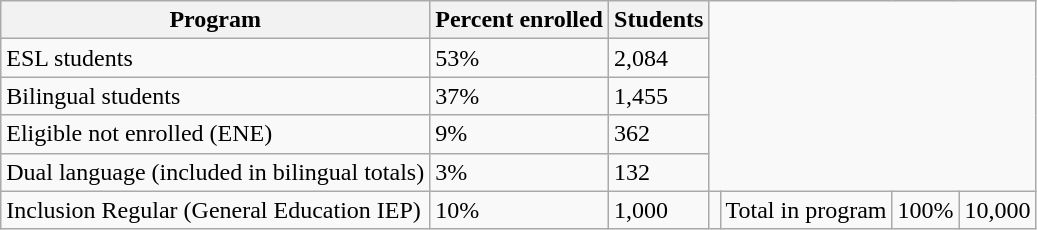<table class="wikitable">
<tr>
<th>Program</th>
<th>Percent enrolled</th>
<th>Students</th>
</tr>
<tr>
<td>ESL students</td>
<td>53%</td>
<td>2,084</td>
</tr>
<tr>
<td>Bilingual students</td>
<td>37%</td>
<td>1,455</td>
</tr>
<tr>
<td>Eligible not enrolled (ENE)</td>
<td>9%</td>
<td>362</td>
</tr>
<tr>
<td>Dual language (included in bilingual totals)</td>
<td>3%</td>
<td>132</td>
</tr>
<tr>
<td>Inclusion Regular (General Education IEP)</td>
<td>10%</td>
<td>1,000</td>
<td></td>
<td>Total in program</td>
<td>100%</td>
<td>10,000</td>
</tr>
</table>
